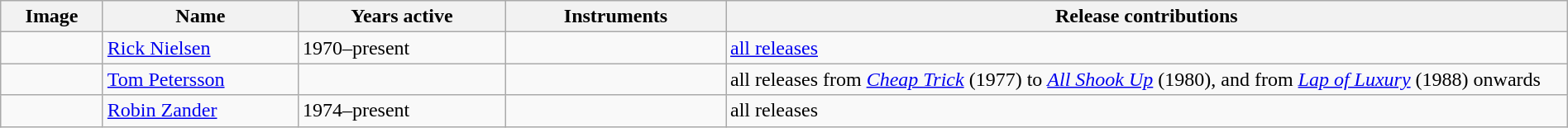<table class="wikitable" width="100%" border="1">
<tr>
<th width="75">Image</th>
<th width="150">Name</th>
<th width="160">Years active</th>
<th width="170">Instruments</th>
<th>Release contributions</th>
</tr>
<tr>
<td></td>
<td><a href='#'>Rick Nielsen</a></td>
<td>1970–present</td>
<td></td>
<td><a href='#'>all releases</a></td>
</tr>
<tr>
<td></td>
<td><a href='#'>Tom Petersson</a></td>
<td></td>
<td></td>
<td>all releases from <em><a href='#'>Cheap Trick</a></em> (1977) to <em><a href='#'>All Shook Up</a></em> (1980), and from <em><a href='#'>Lap of Luxury</a></em> (1988) onwards</td>
</tr>
<tr>
<td></td>
<td><a href='#'>Robin Zander</a></td>
<td>1974–present</td>
<td></td>
<td>all releases</td>
</tr>
</table>
